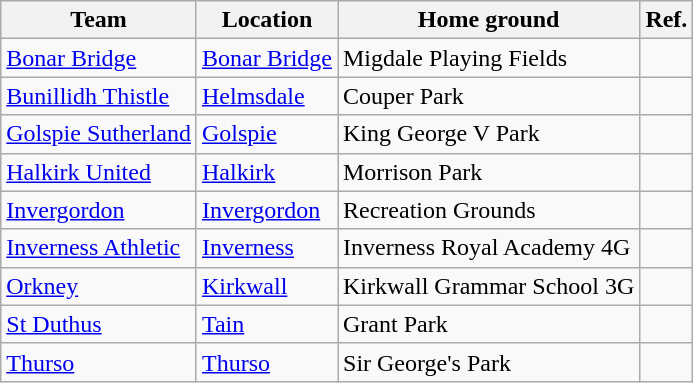<table class="wikitable sortable">
<tr>
<th>Team</th>
<th>Location</th>
<th>Home ground</th>
<th>Ref.</th>
</tr>
<tr>
<td><a href='#'>Bonar Bridge</a></td>
<td><a href='#'>Bonar Bridge</a></td>
<td>Migdale Playing Fields</td>
<td></td>
</tr>
<tr>
<td><a href='#'>Bunillidh Thistle</a></td>
<td><a href='#'>Helmsdale</a></td>
<td>Couper Park</td>
<td></td>
</tr>
<tr>
<td><a href='#'>Golspie Sutherland</a></td>
<td><a href='#'>Golspie</a></td>
<td>King George V Park</td>
<td></td>
</tr>
<tr>
<td><a href='#'>Halkirk United</a></td>
<td><a href='#'>Halkirk</a></td>
<td>Morrison Park</td>
<td></td>
</tr>
<tr>
<td><a href='#'>Invergordon</a></td>
<td><a href='#'>Invergordon</a></td>
<td>Recreation Grounds</td>
<td></td>
</tr>
<tr>
<td><a href='#'>Inverness Athletic</a></td>
<td><a href='#'>Inverness</a></td>
<td>Inverness Royal Academy 4G</td>
<td></td>
</tr>
<tr>
<td><a href='#'>Orkney</a></td>
<td><a href='#'>Kirkwall</a></td>
<td>Kirkwall Grammar School 3G</td>
<td></td>
</tr>
<tr>
<td><a href='#'>St Duthus</a></td>
<td><a href='#'>Tain</a></td>
<td>Grant Park</td>
<td></td>
</tr>
<tr>
<td><a href='#'>Thurso</a></td>
<td><a href='#'>Thurso</a></td>
<td>Sir George's Park</td>
<td></td>
</tr>
</table>
